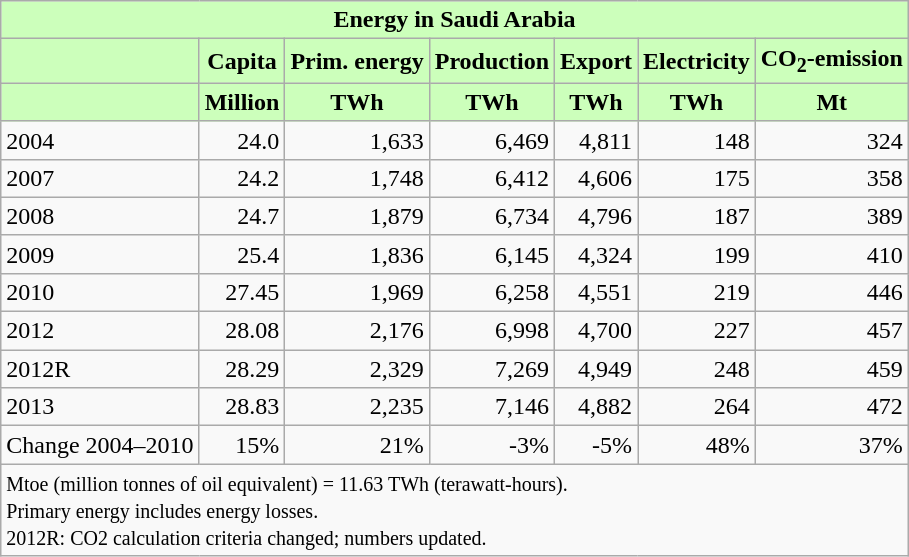<table class="wikitable">
<tr>
<th colspan="7" align="center" style="background-color: #cfb;">Energy in Saudi Arabia</th>
</tr>
<tr>
<th style="background-color: #cfb;"></th>
<th style="background-color: #cfb;">Capita</th>
<th style="background-color: #cfb;">Prim. energy</th>
<th style="background-color: #cfb;">Production</th>
<th style="background-color: #cfb;">Export</th>
<th style="background-color: #cfb;">Electricity</th>
<th style="background-color: #cfb;">CO<sub>2</sub>-emission</th>
</tr>
<tr ---->
<th style="background-color: #cfb;"></th>
<th style="background-color: #cfb;">Million</th>
<th style="background-color: #cfb;">TWh</th>
<th style="background-color: #cfb;">TWh</th>
<th style="background-color: #cfb;">TWh</th>
<th style="background-color: #cfb;">TWh</th>
<th style="background-color: #cfb;">Mt</th>
</tr>
<tr ---->
<td align="left">2004</td>
<td align="right">24.0</td>
<td align="right">1,633</td>
<td align="right">6,469</td>
<td align="right">4,811</td>
<td align="right">148</td>
<td align="right">324</td>
</tr>
<tr ---->
<td align="left">2007</td>
<td align="right">24.2</td>
<td align="right">1,748</td>
<td align="right">6,412</td>
<td align="right">4,606</td>
<td align="right">175</td>
<td align="right">358</td>
</tr>
<tr ---->
<td align="left">2008</td>
<td align="right">24.7</td>
<td align="right">1,879</td>
<td align="right">6,734</td>
<td align="right">4,796</td>
<td align="right">187</td>
<td align="right">389</td>
</tr>
<tr ---->
<td align="left">2009</td>
<td align="right">25.4</td>
<td align="right">1,836</td>
<td align="right">6,145</td>
<td align="right">4,324</td>
<td align="right">199</td>
<td align="right">410</td>
</tr>
<tr ---->
<td align="left">2010</td>
<td align="right">27.45</td>
<td align="right">1,969</td>
<td align="right">6,258</td>
<td align="right">4,551</td>
<td align="right">219</td>
<td align="right">446</td>
</tr>
<tr ---->
<td align="left">2012</td>
<td align="right">28.08</td>
<td align="right">2,176</td>
<td align="right">6,998</td>
<td align="right">4,700</td>
<td align="right">227</td>
<td align="right">457</td>
</tr>
<tr ---->
<td align="left">2012R</td>
<td align="right">28.29</td>
<td align="right">2,329</td>
<td align="right">7,269</td>
<td align="right">4,949</td>
<td align="right">248</td>
<td align="right">459</td>
</tr>
<tr ---->
<td align="left">2013</td>
<td align="right">28.83</td>
<td align="right">2,235</td>
<td align="right">7,146</td>
<td align="right">4,882</td>
<td align="right">264</td>
<td align="right">472</td>
</tr>
<tr ---->
<td align="left">Change 2004–2010</td>
<td align="right">15%</td>
<td align="right">21%</td>
<td align="right">-3%</td>
<td align="right">-5%</td>
<td align="right">48%</td>
<td align="right">37%</td>
</tr>
<tr ---->
<td align="left" colspan=7><small> Mtoe (million tonnes of oil equivalent) = 11.63 TWh (terawatt-hours).<br>Primary energy includes energy losses.<br>2012R: CO2 calculation criteria changed; numbers updated.</small></td>
</tr>
</table>
